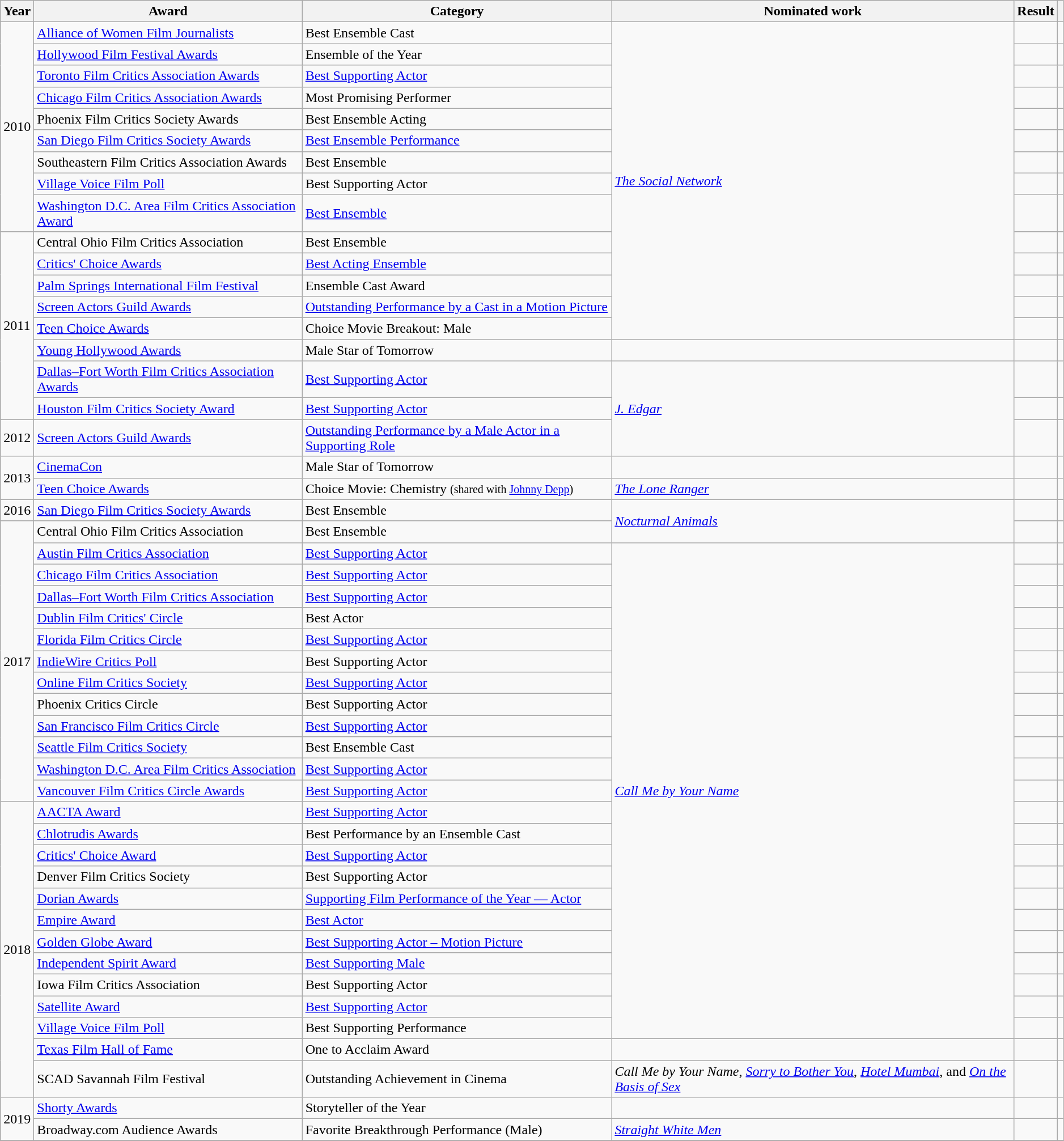<table class="wikitable plainrowheaders" style="width:99%;">
<tr>
<th scope="col">Year</th>
<th scope="col">Award</th>
<th scope="col">Category</th>
<th scope="col">Nominated work</th>
<th scope="col">Result</th>
<th scope="col" class="unsortable"></th>
</tr>
<tr>
<td rowspan="9">2010</td>
<td><a href='#'>Alliance of Women Film Journalists</a></td>
<td>Best Ensemble Cast</td>
<td rowspan="14"><em><a href='#'>The Social Network</a></em></td>
<td></td>
<td></td>
</tr>
<tr>
<td><a href='#'>Hollywood Film Festival Awards</a></td>
<td>Ensemble of the Year</td>
<td></td>
<td style="text-align: center;"></td>
</tr>
<tr>
<td><a href='#'>Toronto Film Critics Association Awards</a></td>
<td><a href='#'>Best Supporting Actor</a></td>
<td></td>
<td style="text-align: center;"></td>
</tr>
<tr>
<td><a href='#'>Chicago Film Critics Association Awards</a></td>
<td>Most Promising Performer</td>
<td></td>
<td style="text-align: center;"></td>
</tr>
<tr>
<td>Phoenix Film Critics Society Awards</td>
<td>Best Ensemble Acting</td>
<td></td>
<td></td>
</tr>
<tr>
<td><a href='#'>San Diego Film Critics Society Awards</a></td>
<td><a href='#'>Best Ensemble Performance</a></td>
<td></td>
<td></td>
</tr>
<tr>
<td>Southeastern Film Critics Association Awards</td>
<td>Best Ensemble</td>
<td></td>
<td></td>
</tr>
<tr>
<td><a href='#'>Village Voice Film Poll</a></td>
<td>Best Supporting Actor</td>
<td></td>
<td></td>
</tr>
<tr>
<td><a href='#'>Washington D.C. Area Film Critics Association Award</a></td>
<td><a href='#'>Best Ensemble</a></td>
<td></td>
<td></td>
</tr>
<tr>
<td rowspan="8">2011</td>
<td>Central Ohio Film Critics Association</td>
<td>Best Ensemble</td>
<td></td>
<td></td>
</tr>
<tr>
<td><a href='#'>Critics' Choice Awards</a></td>
<td><a href='#'>Best Acting Ensemble</a></td>
<td></td>
<td style="text-align: center;"></td>
</tr>
<tr>
<td><a href='#'>Palm Springs International Film Festival</a></td>
<td>Ensemble Cast Award</td>
<td></td>
<td></td>
</tr>
<tr>
<td><a href='#'>Screen Actors Guild Awards</a></td>
<td><a href='#'>Outstanding Performance by a Cast in a Motion Picture</a></td>
<td></td>
<td style="text-align: center;"></td>
</tr>
<tr>
<td><a href='#'>Teen Choice Awards</a></td>
<td>Choice Movie Breakout: Male</td>
<td></td>
<td></td>
</tr>
<tr>
<td><a href='#'>Young Hollywood Awards</a></td>
<td>Male Star of Tomorrow</td>
<td></td>
<td></td>
<td></td>
</tr>
<tr>
<td><a href='#'>Dallas–Fort Worth Film Critics Association Awards</a></td>
<td><a href='#'>Best Supporting Actor</a></td>
<td rowspan="3"><em><a href='#'>J. Edgar</a></em></td>
<td></td>
<td style="text-align: center;"></td>
</tr>
<tr>
<td><a href='#'>Houston Film Critics Society Award</a></td>
<td><a href='#'>Best Supporting Actor</a></td>
<td></td>
<td></td>
</tr>
<tr>
<td>2012</td>
<td><a href='#'>Screen Actors Guild Awards</a></td>
<td><a href='#'>Outstanding Performance by a Male Actor in a Supporting Role</a></td>
<td></td>
<td style="text-align: center;"></td>
</tr>
<tr>
<td rowspan="2">2013</td>
<td><a href='#'>CinemaCon</a></td>
<td>Male Star of Tomorrow</td>
<td></td>
<td></td>
<td></td>
</tr>
<tr>
<td><a href='#'>Teen Choice Awards</a></td>
<td>Choice Movie: Chemistry <small>(shared with <a href='#'>Johnny Depp</a>)</small></td>
<td><em><a href='#'>The Lone Ranger</a></em></td>
<td></td>
<td></td>
</tr>
<tr>
<td>2016</td>
<td><a href='#'>San Diego Film Critics Society Awards</a></td>
<td>Best Ensemble</td>
<td rowspan="2"><em><a href='#'>Nocturnal Animals</a></em></td>
<td></td>
<td></td>
</tr>
<tr>
<td rowspan="13">2017</td>
<td>Central Ohio Film Critics Association</td>
<td>Best Ensemble</td>
<td></td>
<td></td>
</tr>
<tr>
<td><a href='#'>Austin Film Critics Association</a></td>
<td><a href='#'>Best Supporting Actor</a></td>
<td rowspan="23"><em><a href='#'>Call Me by Your Name</a></em></td>
<td></td>
<td></td>
</tr>
<tr>
<td><a href='#'>Chicago Film Critics Association</a></td>
<td><a href='#'>Best Supporting Actor</a></td>
<td></td>
<td></td>
</tr>
<tr>
<td><a href='#'>Dallas–Fort Worth Film Critics Association</a></td>
<td><a href='#'>Best Supporting Actor</a></td>
<td></td>
<td></td>
</tr>
<tr>
<td><a href='#'>Dublin Film Critics' Circle</a></td>
<td>Best Actor</td>
<td></td>
<td></td>
</tr>
<tr>
<td><a href='#'>Florida Film Critics Circle</a></td>
<td><a href='#'>Best Supporting Actor</a></td>
<td></td>
<td></td>
</tr>
<tr>
<td><a href='#'>IndieWire Critics Poll</a></td>
<td>Best Supporting Actor</td>
<td></td>
<td></td>
</tr>
<tr>
<td><a href='#'>Online Film Critics Society</a></td>
<td><a href='#'>Best Supporting Actor</a></td>
<td></td>
<td></td>
</tr>
<tr>
<td>Phoenix Critics Circle</td>
<td>Best Supporting Actor</td>
<td></td>
<td></td>
</tr>
<tr>
<td><a href='#'>San Francisco Film Critics Circle</a></td>
<td><a href='#'>Best Supporting Actor</a></td>
<td></td>
<td></td>
</tr>
<tr>
<td><a href='#'>Seattle Film Critics Society</a></td>
<td>Best Ensemble Cast</td>
<td></td>
<td></td>
</tr>
<tr>
<td><a href='#'>Washington D.C. Area Film Critics Association</a></td>
<td><a href='#'>Best Supporting Actor</a></td>
<td></td>
<td style="text-align: center;"></td>
</tr>
<tr>
<td><a href='#'>Vancouver Film Critics Circle Awards</a></td>
<td><a href='#'>Best Supporting Actor</a></td>
<td></td>
<td></td>
</tr>
<tr>
<td rowspan="13">2018</td>
<td><a href='#'>AACTA Award</a></td>
<td><a href='#'>Best Supporting Actor</a></td>
<td></td>
<td></td>
</tr>
<tr>
<td><a href='#'>Chlotrudis Awards</a></td>
<td>Best Performance by an Ensemble Cast</td>
<td></td>
<td></td>
</tr>
<tr>
<td><a href='#'>Critics' Choice Award</a></td>
<td><a href='#'>Best Supporting Actor</a></td>
<td></td>
<td></td>
</tr>
<tr>
<td>Denver Film Critics Society</td>
<td>Best Supporting Actor</td>
<td></td>
<td></td>
</tr>
<tr>
<td><a href='#'>Dorian Awards</a></td>
<td><a href='#'>Supporting Film Performance of the Year — Actor</a></td>
<td></td>
<td></td>
</tr>
<tr>
<td><a href='#'>Empire Award</a></td>
<td><a href='#'>Best Actor</a></td>
<td></td>
<td></td>
</tr>
<tr>
<td><a href='#'>Golden Globe Award</a></td>
<td><a href='#'>Best Supporting Actor – Motion Picture</a></td>
<td></td>
<td></td>
</tr>
<tr>
<td><a href='#'>Independent Spirit Award</a></td>
<td><a href='#'>Best Supporting Male</a></td>
<td></td>
<td></td>
</tr>
<tr>
<td>Iowa Film Critics Association</td>
<td>Best Supporting Actor</td>
<td></td>
<td></td>
</tr>
<tr>
<td><a href='#'>Satellite Award</a></td>
<td><a href='#'>Best Supporting Actor</a></td>
<td></td>
<td></td>
</tr>
<tr>
<td><a href='#'>Village Voice Film Poll</a></td>
<td>Best Supporting Performance</td>
<td></td>
<td></td>
</tr>
<tr>
<td><a href='#'>Texas Film Hall of Fame</a></td>
<td>One to Acclaim Award</td>
<td></td>
<td></td>
<td></td>
</tr>
<tr>
<td>SCAD Savannah Film Festival</td>
<td>Outstanding Achievement in Cinema</td>
<td><em>Call Me by Your Name</em>, <em><a href='#'>Sorry to Bother You</a></em>, <em><a href='#'>Hotel Mumbai</a></em>, and <em><a href='#'>On the Basis of Sex</a></em></td>
<td></td>
<td></td>
</tr>
<tr>
<td rowspan="2">2019</td>
<td><a href='#'>Shorty Awards</a></td>
<td>Storyteller of the Year</td>
<td></td>
<td></td>
<td></td>
</tr>
<tr>
<td>Broadway.com Audience Awards</td>
<td>Favorite Breakthrough Performance (Male)</td>
<td><em><a href='#'>Straight White Men</a></em></td>
<td></td>
<td></td>
</tr>
<tr>
</tr>
</table>
